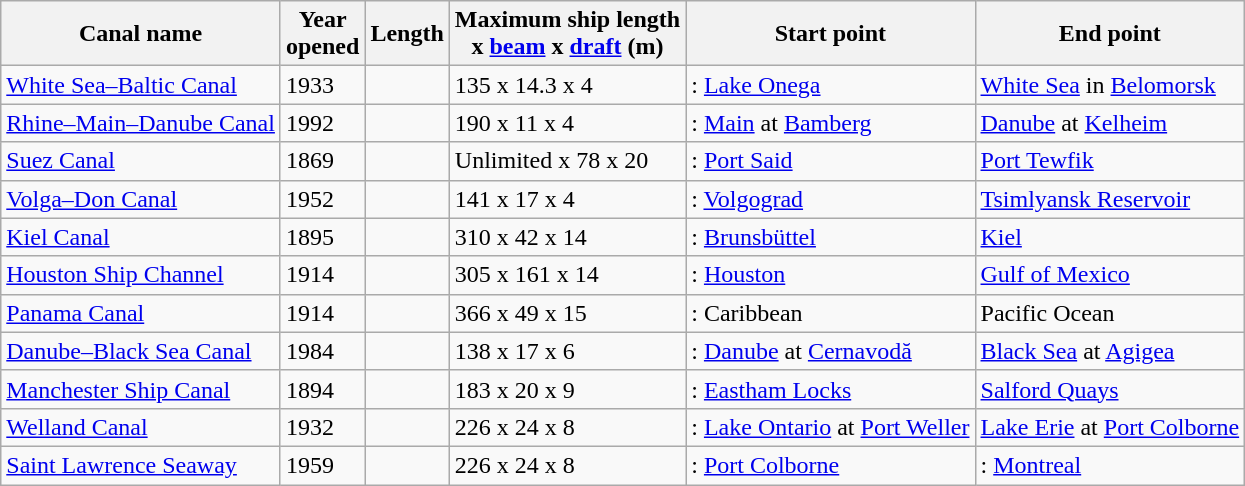<table class="wikitable sortable">
<tr>
<th>Canal name</th>
<th>Year<br>opened</th>
<th>Length</th>
<th>Maximum ship length<br>x <a href='#'>beam</a> x <a href='#'>draft</a> (m)</th>
<th>Start point</th>
<th>End point</th>
</tr>
<tr>
<td><a href='#'>White Sea–Baltic Canal</a></td>
<td>1933</td>
<td></td>
<td>135 x 14.3 x 4</td>
<td>: <a href='#'>Lake Onega</a></td>
<td><a href='#'>White Sea</a> in <a href='#'>Belomorsk</a></td>
</tr>
<tr>
<td><a href='#'>Rhine–Main–Danube Canal</a></td>
<td>1992</td>
<td></td>
<td>190 x 11 x 4</td>
<td>: <a href='#'>Main</a> at <a href='#'>Bamberg</a></td>
<td><a href='#'>Danube</a> at <a href='#'>Kelheim</a></td>
</tr>
<tr>
<td><a href='#'>Suez Canal</a></td>
<td>1869</td>
<td></td>
<td>Unlimited x 78 x 20</td>
<td>: <a href='#'>Port Said</a></td>
<td><a href='#'>Port Tewfik</a></td>
</tr>
<tr>
<td><a href='#'>Volga–Don Canal</a></td>
<td>1952</td>
<td></td>
<td>141 x 17 x 4</td>
<td>: <a href='#'>Volgograd</a></td>
<td><a href='#'>Tsimlyansk Reservoir</a></td>
</tr>
<tr>
<td><a href='#'>Kiel Canal</a></td>
<td>1895</td>
<td></td>
<td>310 x 42 x 14</td>
<td>: <a href='#'>Brunsbüttel</a></td>
<td><a href='#'>Kiel</a></td>
</tr>
<tr>
<td><a href='#'>Houston Ship Channel</a></td>
<td>1914</td>
<td></td>
<td>305 x 161 x 14</td>
<td>: <a href='#'>Houston</a></td>
<td><a href='#'>Gulf of Mexico</a></td>
</tr>
<tr>
<td><a href='#'>Panama Canal</a></td>
<td>1914</td>
<td></td>
<td>366 x 49 x 15</td>
<td>: Caribbean</td>
<td>Pacific Ocean</td>
</tr>
<tr>
<td><a href='#'>Danube–Black Sea Canal</a></td>
<td>1984</td>
<td></td>
<td>138 x 17 x 6</td>
<td>: <a href='#'>Danube</a> at <a href='#'>Cernavodă</a></td>
<td><a href='#'>Black Sea</a> at <a href='#'>Agigea</a></td>
</tr>
<tr>
<td><a href='#'>Manchester Ship Canal</a></td>
<td>1894</td>
<td></td>
<td>183 x 20 x 9</td>
<td>: <a href='#'>Eastham Locks</a></td>
<td><a href='#'>Salford Quays</a></td>
</tr>
<tr>
<td><a href='#'>Welland Canal</a></td>
<td>1932</td>
<td></td>
<td>226 x 24 x 8</td>
<td>: <a href='#'>Lake Ontario</a> at <a href='#'>Port Weller</a></td>
<td><a href='#'>Lake Erie</a> at <a href='#'>Port Colborne</a></td>
</tr>
<tr>
<td><a href='#'>Saint Lawrence Seaway</a></td>
<td>1959</td>
<td></td>
<td>226 x 24 x 8</td>
<td>: <a href='#'>Port Colborne</a></td>
<td>: <a href='#'>Montreal</a></td>
</tr>
</table>
